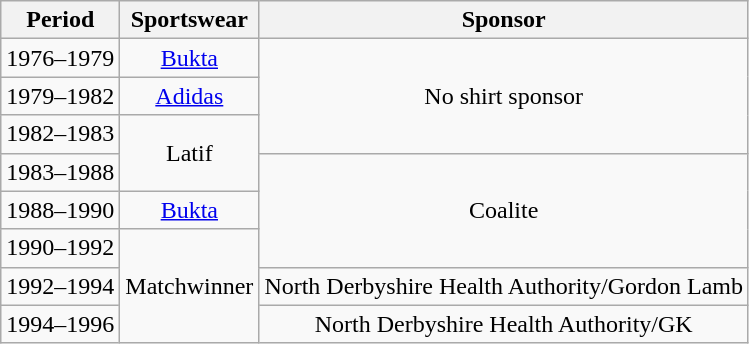<table class="wikitable" style="text-align: center; float:left; margin-right:1em">
<tr>
<th>Period</th>
<th>Sportswear</th>
<th>Sponsor</th>
</tr>
<tr>
<td>1976–1979</td>
<td><a href='#'>Bukta</a></td>
<td rowspan=3>No shirt sponsor</td>
</tr>
<tr>
<td>1979–1982</td>
<td><a href='#'>Adidas</a></td>
</tr>
<tr>
<td>1982–1983</td>
<td rowspan=2>Latif</td>
</tr>
<tr>
<td>1983–1988</td>
<td rowspan=3>Coalite</td>
</tr>
<tr>
<td>1988–1990</td>
<td><a href='#'>Bukta</a></td>
</tr>
<tr>
<td>1990–1992</td>
<td rowspan=3>Matchwinner</td>
</tr>
<tr>
<td>1992–1994</td>
<td>North Derbyshire Health Authority/Gordon Lamb</td>
</tr>
<tr>
<td>1994–1996</td>
<td>North Derbyshire Health Authority/GK</td>
</tr>
</table>
